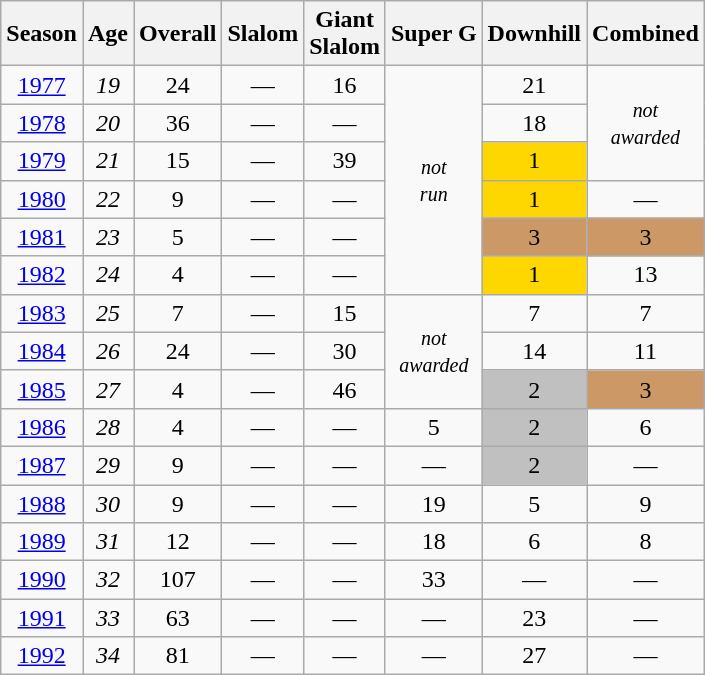<table class=wikitable style="text-align:center">
<tr>
<th>Season</th>
<th>Age</th>
<th>Overall</th>
<th>Slalom</th>
<th>Giant<br>Slalom</th>
<th>Super G</th>
<th>Downhill</th>
<th>Combined</th>
</tr>
<tr>
<td><a href='#'>1977</a></td>
<td><em>19</em></td>
<td>24</td>
<td>—</td>
<td>16</td>
<td rowspan=6><small><em>not<br>run</em> </small></td>
<td>21</td>
<td rowspan=3><small><em>not<br>awarded</em> </small></td>
</tr>
<tr>
<td><a href='#'>1978</a></td>
<td><em>20</em></td>
<td>36</td>
<td>—</td>
<td>—</td>
<td>18</td>
</tr>
<tr>
<td><a href='#'>1979</a></td>
<td><em>21</em></td>
<td>15</td>
<td>—</td>
<td>39</td>
<td style="background:gold;">1</td>
</tr>
<tr>
<td><a href='#'>1980</a></td>
<td><em>22</em></td>
<td>9</td>
<td>—</td>
<td>—</td>
<td style="background:gold;">1</td>
<td>—</td>
</tr>
<tr>
<td><a href='#'>1981</a></td>
<td><em>23</em></td>
<td>5</td>
<td>—</td>
<td>—</td>
<td style="background:#c96;">3</td>
<td style="background:#c96;">3</td>
</tr>
<tr>
<td><a href='#'>1982</a></td>
<td><em>24</em></td>
<td>4</td>
<td>—</td>
<td>—</td>
<td style="background:gold">1</td>
<td>13</td>
</tr>
<tr>
<td><a href='#'>1983</a></td>
<td><em>25</em></td>
<td>7</td>
<td>—</td>
<td>15</td>
<td rowspan=3><small><em>not<br>awarded</em> </small></td>
<td>7</td>
<td>7</td>
</tr>
<tr>
<td><a href='#'>1984</a></td>
<td><em>26</em></td>
<td>24</td>
<td>—</td>
<td>30</td>
<td>14</td>
<td>11</td>
</tr>
<tr>
<td><a href='#'>1985</a></td>
<td><em>27</em></td>
<td>4</td>
<td>—</td>
<td>46</td>
<td style="background:silver;">2</td>
<td style="background:#c96;">3</td>
</tr>
<tr>
<td><a href='#'>1986</a></td>
<td><em>28</em></td>
<td>4</td>
<td>—</td>
<td>—</td>
<td>5</td>
<td style="background:silver;">2</td>
<td>6</td>
</tr>
<tr>
<td><a href='#'>1987</a></td>
<td><em>29</em></td>
<td>9</td>
<td>—</td>
<td>—</td>
<td>—</td>
<td style="background:silver;">2</td>
<td>—</td>
</tr>
<tr>
<td><a href='#'>1988</a></td>
<td><em>30</em></td>
<td>9</td>
<td>—</td>
<td>—</td>
<td>19</td>
<td>5</td>
<td>9</td>
</tr>
<tr>
<td><a href='#'>1989</a></td>
<td><em>31</em></td>
<td>12</td>
<td>—</td>
<td>—</td>
<td>18</td>
<td>6</td>
<td>8</td>
</tr>
<tr>
<td><a href='#'>1990</a></td>
<td><em>32</em></td>
<td>107</td>
<td>—</td>
<td>—</td>
<td>33</td>
<td>—</td>
<td>—</td>
</tr>
<tr>
<td><a href='#'>1991</a></td>
<td><em>33</em></td>
<td>63</td>
<td>—</td>
<td>—</td>
<td>—</td>
<td>23</td>
<td>—</td>
</tr>
<tr>
<td><a href='#'>1992</a></td>
<td><em>34</em></td>
<td>81</td>
<td>—</td>
<td>—</td>
<td>—</td>
<td>27</td>
<td>—</td>
</tr>
</table>
